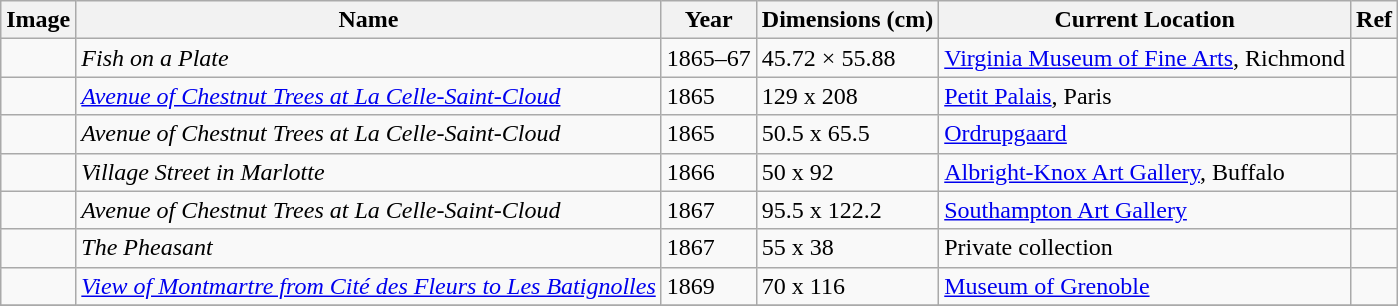<table class="sortable wikitable" style="margin-left:0.5em; text-align:left">
<tr>
<th>Image</th>
<th>Name</th>
<th>Year</th>
<th>Dimensions (cm)</th>
<th>Current Location</th>
<th>Ref</th>
</tr>
<tr>
<td></td>
<td><em>Fish on a Plate</em></td>
<td>1865–67</td>
<td>45.72 × 55.88</td>
<td><a href='#'>Virginia Museum of Fine Arts</a>, Richmond</td>
<td></td>
</tr>
<tr>
<td></td>
<td><em><a href='#'>Avenue of Chestnut Trees at La Celle-Saint-Cloud</a></em></td>
<td>1865</td>
<td>129 x 208</td>
<td><a href='#'>Petit Palais</a>, Paris</td>
<td></td>
</tr>
<tr>
<td></td>
<td><em>Avenue of Chestnut Trees at La Celle-Saint-Cloud</em></td>
<td>1865</td>
<td>50.5 x 65.5</td>
<td><a href='#'>Ordrupgaard</a></td>
<td></td>
</tr>
<tr>
<td></td>
<td><em>Village Street in Marlotte</em></td>
<td>1866</td>
<td>50 x 92</td>
<td><a href='#'>Albright-Knox Art Gallery</a>, Buffalo</td>
<td></td>
</tr>
<tr>
<td></td>
<td><em>Avenue of Chestnut Trees at La Celle-Saint-Cloud</em></td>
<td>1867</td>
<td>95.5 x 122.2</td>
<td><a href='#'>Southampton Art Gallery</a></td>
<td></td>
</tr>
<tr>
<td></td>
<td><em>The Pheasant</em></td>
<td>1867</td>
<td>55 x 38</td>
<td>Private collection</td>
<td></td>
</tr>
<tr>
<td></td>
<td><em><a href='#'>View of Montmartre from Cité des Fleurs to Les Batignolles</a></em></td>
<td>1869</td>
<td>70 x 116</td>
<td><a href='#'>Museum of Grenoble</a></td>
<td></td>
</tr>
<tr>
</tr>
</table>
